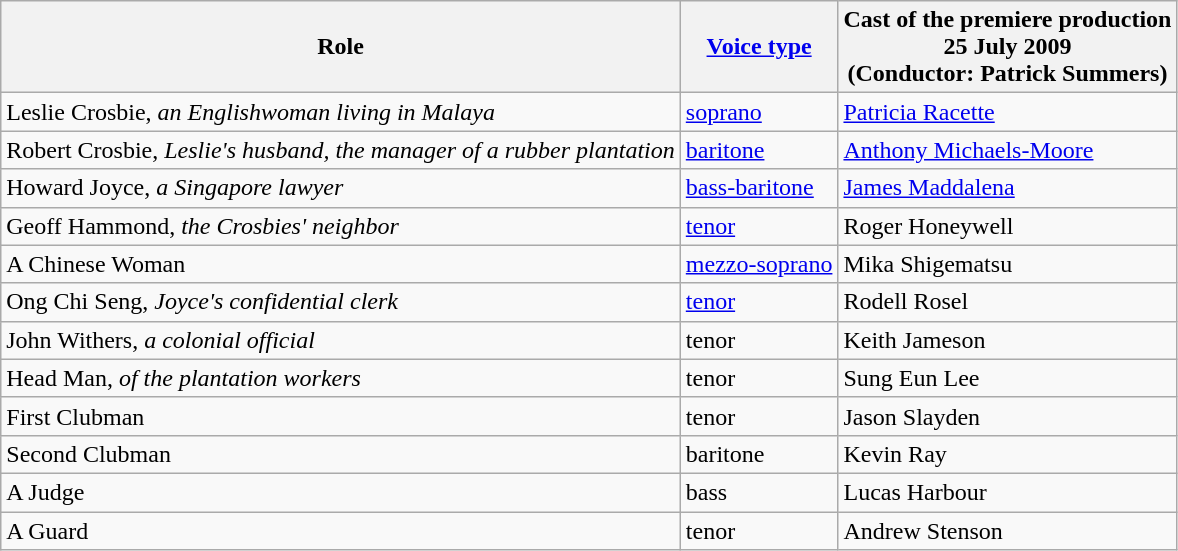<table class="wikitable">
<tr>
<th>Role</th>
<th><a href='#'>Voice type</a></th>
<th>Cast of the premiere production<br>25 July 2009<br>(Conductor: Patrick Summers)</th>
</tr>
<tr>
<td>Leslie Crosbie, <em>an Englishwoman living in Malaya</em></td>
<td><a href='#'>soprano</a></td>
<td><a href='#'>Patricia Racette</a></td>
</tr>
<tr>
<td>Robert Crosbie, <em>Leslie's husband, the manager of a rubber plantation</em></td>
<td><a href='#'>baritone</a></td>
<td><a href='#'>Anthony Michaels-Moore</a></td>
</tr>
<tr>
<td>Howard Joyce, <em>a Singapore lawyer</em></td>
<td><a href='#'>bass-baritone</a></td>
<td><a href='#'>James Maddalena</a></td>
</tr>
<tr>
<td>Geoff Hammond, <em>the Crosbies' neighbor</em></td>
<td><a href='#'>tenor</a></td>
<td>Roger Honeywell</td>
</tr>
<tr>
<td>A Chinese Woman</td>
<td><a href='#'>mezzo-soprano</a></td>
<td>Mika Shigematsu</td>
</tr>
<tr>
<td>Ong Chi Seng, <em>Joyce's confidential clerk</em></td>
<td><a href='#'>tenor</a></td>
<td>Rodell Rosel</td>
</tr>
<tr>
<td>John Withers, <em>a colonial official</em></td>
<td>tenor</td>
<td>Keith Jameson</td>
</tr>
<tr>
<td>Head Man, <em>of the plantation workers</em></td>
<td>tenor</td>
<td>Sung Eun Lee</td>
</tr>
<tr>
<td>First Clubman</td>
<td>tenor</td>
<td>Jason Slayden</td>
</tr>
<tr>
<td>Second Clubman</td>
<td>baritone</td>
<td>Kevin Ray</td>
</tr>
<tr>
<td>A Judge</td>
<td>bass</td>
<td>Lucas Harbour</td>
</tr>
<tr>
<td>A Guard</td>
<td>tenor</td>
<td>Andrew Stenson</td>
</tr>
</table>
